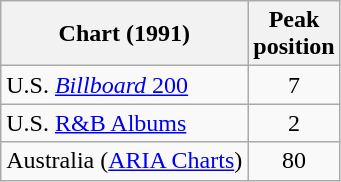<table class="wikitable">
<tr>
<th align="left">Chart (1991)</th>
<th align="center">Peak<br>position</th>
</tr>
<tr>
<td align="left">U.S. <a href='#'><em>Billboard</em> 200</a></td>
<td align="center">7</td>
</tr>
<tr>
<td align="left">U.S. <a href='#'>R&B Albums</a></td>
<td align="center">2</td>
</tr>
<tr>
<td align="left">Australia (<a href='#'>ARIA Charts</a>)</td>
<td align="center">80</td>
</tr>
</table>
